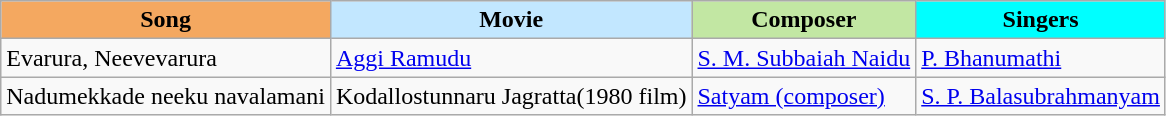<table class="wikitable sortable">
<tr>
<th style="background:#f4a860">Song</th>
<th style="background:#c2e7ff">Movie</th>
<th style="background:#c2e7a3">Composer</th>
<th style="background:#00ffff">Singers</th>
</tr>
<tr>
<td>Evarura, Neevevarura</td>
<td><a href='#'>Aggi Ramudu</a></td>
<td><a href='#'>S. M. Subbaiah Naidu</a></td>
<td><a href='#'>P. Bhanumathi</a></td>
</tr>
<tr>
<td>Nadumekkade neeku navalamani</td>
<td>Kodallostunnaru Jagratta(1980 film)</td>
<td><a href='#'>Satyam (composer)</a></td>
<td><a href='#'>S. P. Balasubrahmanyam</a></td>
</tr>
</table>
